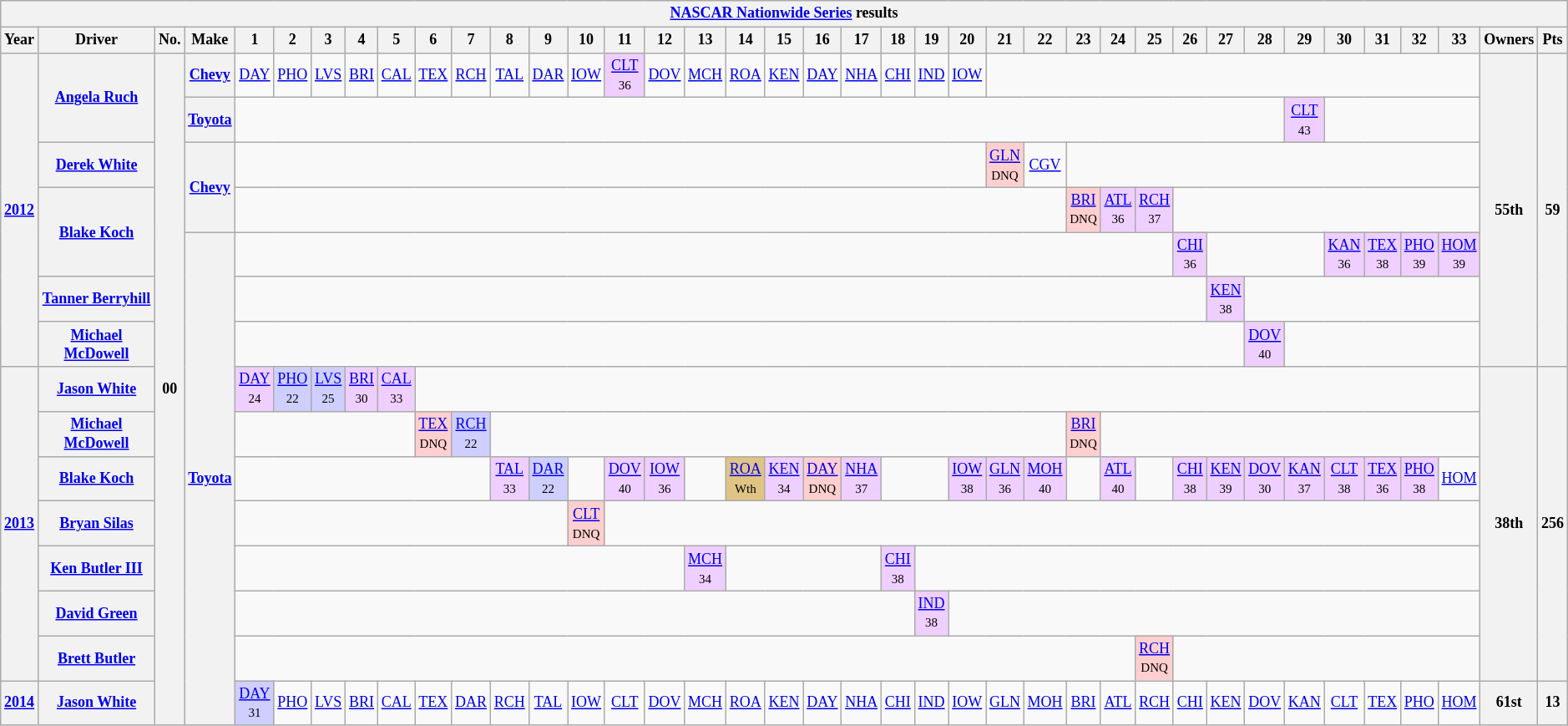<table class="wikitable" style="text-align:center; font-size:75%">
<tr>
<th colspan=45><a href='#'>NASCAR Nationwide Series</a> results</th>
</tr>
<tr>
<th>Year</th>
<th>Driver</th>
<th>No.</th>
<th>Make</th>
<th>1</th>
<th>2</th>
<th>3</th>
<th>4</th>
<th>5</th>
<th>6</th>
<th>7</th>
<th>8</th>
<th>9</th>
<th>10</th>
<th>11</th>
<th>12</th>
<th>13</th>
<th>14</th>
<th>15</th>
<th>16</th>
<th>17</th>
<th>18</th>
<th>19</th>
<th>20</th>
<th>21</th>
<th>22</th>
<th>23</th>
<th>24</th>
<th>25</th>
<th>26</th>
<th>27</th>
<th>28</th>
<th>29</th>
<th>30</th>
<th>31</th>
<th>32</th>
<th>33</th>
<th>Owners</th>
<th>Pts</th>
</tr>
<tr>
<th rowspan=7><a href='#'>2012</a></th>
<th rowspan=2><a href='#'>Angela Ruch</a></th>
<th rowspan=15>00</th>
<th><a href='#'>Chevy</a></th>
<td><a href='#'>DAY</a></td>
<td><a href='#'>PHO</a></td>
<td><a href='#'>LVS</a></td>
<td><a href='#'>BRI</a></td>
<td><a href='#'>CAL</a></td>
<td><a href='#'>TEX</a></td>
<td><a href='#'>RCH</a></td>
<td><a href='#'>TAL</a></td>
<td><a href='#'>DAR</a></td>
<td><a href='#'>IOW</a></td>
<td style="background:#EFCFFF;"><a href='#'>CLT</a><br><small>36</small></td>
<td><a href='#'>DOV</a></td>
<td><a href='#'>MCH</a></td>
<td><a href='#'>ROA</a></td>
<td><a href='#'>KEN</a></td>
<td><a href='#'>DAY</a></td>
<td><a href='#'>NHA</a></td>
<td><a href='#'>CHI</a></td>
<td><a href='#'>IND</a></td>
<td><a href='#'>IOW</a></td>
<td colspan=13></td>
<th rowspan=7>55th</th>
<th rowspan=7>59</th>
</tr>
<tr>
<th><a href='#'>Toyota</a></th>
<td colspan=28></td>
<td style="background:#EFCFFF;"><a href='#'>CLT</a><br><small>43</small></td>
<td colspan=4></td>
</tr>
<tr>
<th><a href='#'>Derek White</a></th>
<th rowspan=2><a href='#'>Chevy</a></th>
<td colspan=20></td>
<td style="background:#FFCFCF;"><a href='#'>GLN</a><br><small>DNQ</small></td>
<td><a href='#'>CGV</a></td>
<td colspan=11></td>
</tr>
<tr>
<th rowspan=2><a href='#'>Blake Koch</a></th>
<td colspan=22></td>
<td style="background:#FFCFCF;"><a href='#'>BRI</a><br><small>DNQ</small></td>
<td style="background:#EFCFFF;"><a href='#'>ATL</a><br><small>36</small></td>
<td style="background:#EFCFFF;"><a href='#'>RCH</a><br><small>37</small></td>
<td colspan=8></td>
</tr>
<tr>
<th rowspan=11><a href='#'>Toyota</a></th>
<td colspan=25></td>
<td style="background:#EFCFFF;"><a href='#'>CHI</a><br><small>36</small></td>
<td colspan=3></td>
<td style="background:#EFCFFF;"><a href='#'>KAN</a><br><small>36</small></td>
<td style="background:#EFCFFF;"><a href='#'>TEX</a><br><small>38</small></td>
<td style="background:#EFCFFF;"><a href='#'>PHO</a><br><small>39</small></td>
<td style="background:#EFCFFF;"><a href='#'>HOM</a><br><small>39</small></td>
</tr>
<tr>
<th><a href='#'>Tanner Berryhill</a></th>
<td colspan=26></td>
<td style="background:#EFCFFF;"><a href='#'>KEN</a><br><small>38</small></td>
<td colspan=6></td>
</tr>
<tr>
<th><a href='#'>Michael McDowell</a></th>
<td colspan=27></td>
<td style="background:#EFCFFF;"><a href='#'>DOV</a><br><small>40</small></td>
<td colspan=5></td>
</tr>
<tr>
<th rowspan=7><a href='#'>2013</a></th>
<th><a href='#'>Jason White</a></th>
<td style="background:#EFCFFF;"><a href='#'>DAY</a><br><small>24</small></td>
<td style="background:#CFCFFF;"><a href='#'>PHO</a><br><small>22</small></td>
<td style="background:#CFCFFF;"><a href='#'>LVS</a><br><small>25</small></td>
<td style="background:#EFCFFF;"><a href='#'>BRI</a><br><small>30</small></td>
<td style="background:#EFCFFF;"><a href='#'>CAL</a><br><small>33</small></td>
<td colspan=28></td>
<th rowspan=7>38th</th>
<th rowspan=7>256</th>
</tr>
<tr>
<th><a href='#'>Michael McDowell</a></th>
<td colspan=5></td>
<td style="background:#FFCFCF;"><a href='#'>TEX</a><br><small>DNQ</small></td>
<td style="background:#CFCFFF;"><a href='#'>RCH</a><br><small>22</small></td>
<td colspan=15></td>
<td style="background:#FFCFCF;"><a href='#'>BRI</a><br><small>DNQ</small></td>
<td colspan=10></td>
</tr>
<tr>
<th><a href='#'>Blake Koch</a></th>
<td colspan=7></td>
<td style="background:#EFCFFF;"><a href='#'>TAL</a><br><small>33</small></td>
<td style="background:#CFCFFF;"><a href='#'>DAR</a><br><small>22</small></td>
<td></td>
<td style="background:#EFCFFF;"><a href='#'>DOV</a><br><small>40</small></td>
<td style="background:#EFCFFF;"><a href='#'>IOW</a><br><small>36</small></td>
<td></td>
<td style="background:#DFC484;"><a href='#'>ROA</a><br><small>Wth</small></td>
<td style="background:#EFCFFF;"><a href='#'>KEN</a><br><small>34</small></td>
<td style="background:#FFCFCF;"><a href='#'>DAY</a><br><small>DNQ</small></td>
<td style="background:#EFCFFF;"><a href='#'>NHA</a><br><small>37</small></td>
<td colspan=2></td>
<td style="background:#EFCFFF;"><a href='#'>IOW</a><br><small>38</small></td>
<td style="background:#EFCFFF;"><a href='#'>GLN</a><br><small>36</small></td>
<td style="background:#EFCFFF;"><a href='#'>MOH</a><br><small>40</small></td>
<td></td>
<td style="background:#EFCFFF;"><a href='#'>ATL</a><br><small>40</small></td>
<td></td>
<td style="background:#EFCFFF;"><a href='#'>CHI</a><br><small>38</small></td>
<td style="background:#EFCFFF;"><a href='#'>KEN</a><br><small>39</small></td>
<td style="background:#EFCFFF;"><a href='#'>DOV</a><br><small>30</small></td>
<td style="background:#EFCFFF;"><a href='#'>KAN</a><br><small>37</small></td>
<td style="background:#EFCFFF;"><a href='#'>CLT</a><br><small>38</small></td>
<td style="background:#EFCFFF;"><a href='#'>TEX</a><br><small>36</small></td>
<td style="background:#EFCFFF;"><a href='#'>PHO</a><br><small>38</small></td>
<td><a href='#'>HOM</a></td>
</tr>
<tr>
<th><a href='#'>Bryan Silas</a></th>
<td colspan=9></td>
<td style="background:#FFCFCF;"><a href='#'>CLT</a><br><small>DNQ</small></td>
<td colspan=23></td>
</tr>
<tr>
<th><a href='#'>Ken Butler III</a></th>
<td colspan=12></td>
<td style="background:#EFCFFF;"><a href='#'>MCH</a><br><small>34</small></td>
<td colspan=4></td>
<td style="background:#EFCFFF;"><a href='#'>CHI</a><br><small>38</small></td>
<td colspan=15></td>
</tr>
<tr>
<th><a href='#'>David Green</a></th>
<td colspan=18></td>
<td style="background:#EFCFFF;"><a href='#'>IND</a><br><small>38</small></td>
<td colspan=14></td>
</tr>
<tr>
<th><a href='#'>Brett Butler</a></th>
<td colspan=24></td>
<td style="background:#FFCFCF;"><a href='#'>RCH</a><br><small>DNQ</small></td>
<td colspan=8></td>
</tr>
<tr>
<th><a href='#'>2014</a></th>
<th><a href='#'>Jason White</a></th>
<td style="background:#CFCFFF;"><a href='#'>DAY</a><br><small>31</small></td>
<td><a href='#'>PHO</a></td>
<td><a href='#'>LVS</a></td>
<td><a href='#'>BRI</a></td>
<td><a href='#'>CAL</a></td>
<td><a href='#'>TEX</a></td>
<td><a href='#'>DAR</a></td>
<td><a href='#'>RCH</a></td>
<td><a href='#'>TAL</a></td>
<td><a href='#'>IOW</a></td>
<td><a href='#'>CLT</a></td>
<td><a href='#'>DOV</a></td>
<td><a href='#'>MCH</a></td>
<td><a href='#'>ROA</a></td>
<td><a href='#'>KEN</a></td>
<td><a href='#'>DAY</a></td>
<td><a href='#'>NHA</a></td>
<td><a href='#'>CHI</a></td>
<td><a href='#'>IND</a></td>
<td><a href='#'>IOW</a></td>
<td><a href='#'>GLN</a></td>
<td><a href='#'>MOH</a></td>
<td><a href='#'>BRI</a></td>
<td><a href='#'>ATL</a></td>
<td><a href='#'>RCH</a></td>
<td><a href='#'>CHI</a></td>
<td><a href='#'>KEN</a></td>
<td><a href='#'>DOV</a></td>
<td><a href='#'>KAN</a></td>
<td><a href='#'>CLT</a></td>
<td><a href='#'>TEX</a></td>
<td><a href='#'>PHO</a></td>
<td><a href='#'>HOM</a></td>
<th>61st</th>
<th>13</th>
</tr>
</table>
